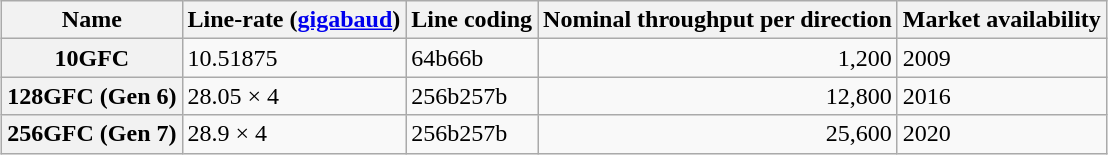<table class="wikitable sortable mw-datatable" style="margin: 1em auto 1em auto">
<tr>
<th>Name</th>
<th>Line-rate (<a href='#'>gigabaud</a>)</th>
<th>Line coding</th>
<th>Nominal throughput per direction </th>
<th>Market availability</th>
</tr>
<tr>
<th>10GFC</th>
<td>10.51875</td>
<td>64b66b</td>
<td align="right">1,200</td>
<td>2009</td>
</tr>
<tr>
<th>128GFC (Gen 6)</th>
<td>28.05 × 4</td>
<td>256b257b</td>
<td align="right">12,800</td>
<td>2016</td>
</tr>
<tr>
<th>256GFC (Gen 7)</th>
<td>28.9 × 4</td>
<td>256b257b</td>
<td align="right">25,600</td>
<td>2020</td>
</tr>
</table>
